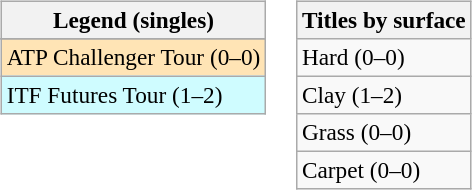<table>
<tr valign=top>
<td><br><table class=wikitable style=font-size:97%>
<tr>
<th>Legend (singles)</th>
</tr>
<tr bgcolor=e5d1cb>
</tr>
<tr bgcolor=moccasin>
<td>ATP Challenger Tour (0–0)</td>
</tr>
<tr bgcolor=cffcff>
<td>ITF Futures Tour (1–2)</td>
</tr>
</table>
</td>
<td><br><table class=wikitable style=font-size:97%>
<tr>
<th>Titles by surface</th>
</tr>
<tr>
<td>Hard (0–0)</td>
</tr>
<tr>
<td>Clay (1–2)</td>
</tr>
<tr>
<td>Grass (0–0)</td>
</tr>
<tr>
<td>Carpet (0–0)</td>
</tr>
</table>
</td>
</tr>
</table>
